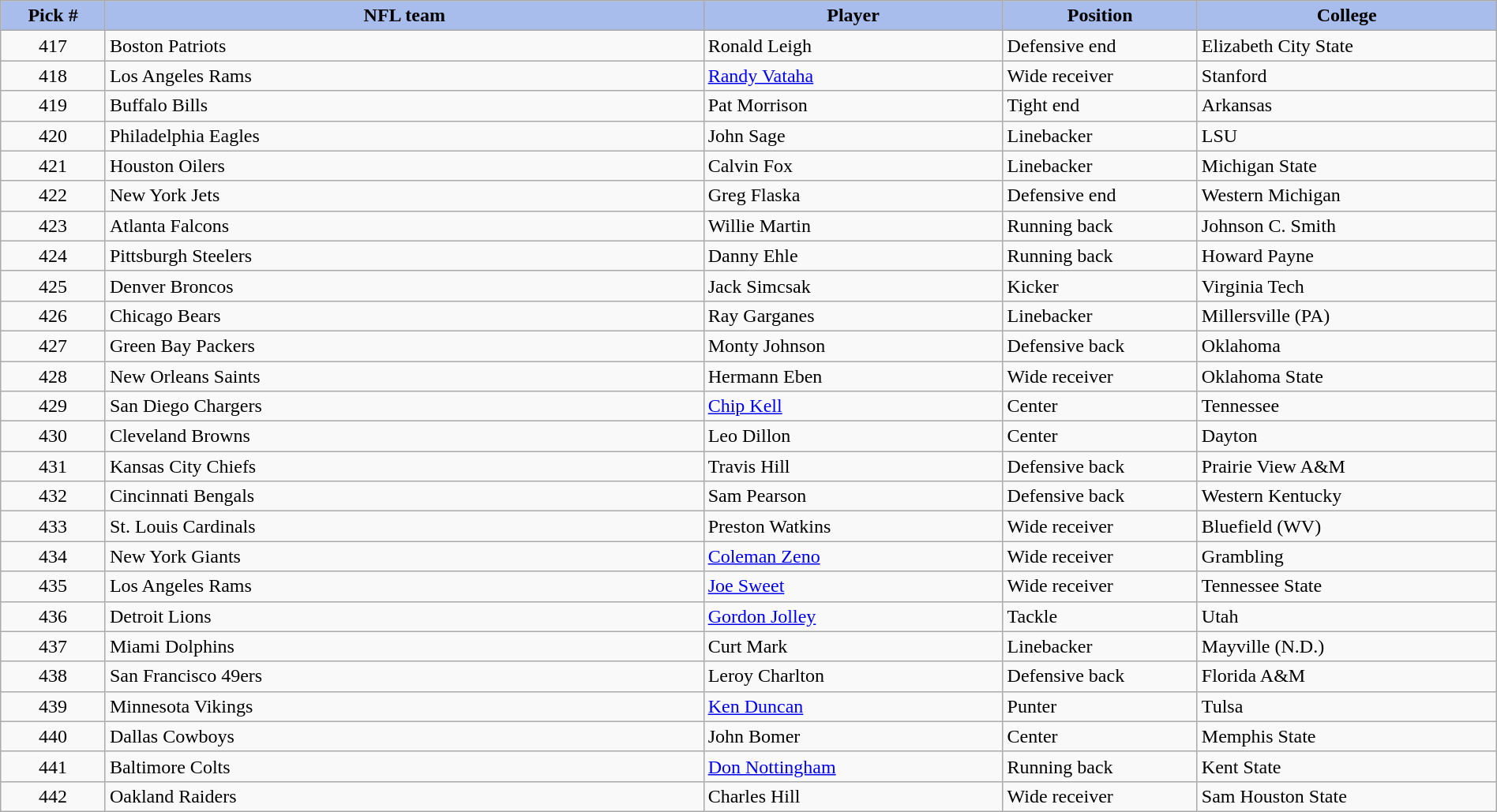<table class="wikitable sortable sortable" style="width: 100%">
<tr>
<th style="background:#A8BDEC;" width=7%>Pick #</th>
<th width=40% style="background:#A8BDEC;">NFL team</th>
<th width=20% style="background:#A8BDEC;">Player</th>
<th width=13% style="background:#A8BDEC;">Position</th>
<th style="background:#A8BDEC;">College</th>
</tr>
<tr>
<td align=center>417</td>
<td>Boston Patriots</td>
<td>Ronald Leigh</td>
<td>Defensive end</td>
<td>Elizabeth City State</td>
</tr>
<tr>
<td align=center>418</td>
<td>Los Angeles Rams</td>
<td><a href='#'>Randy Vataha</a></td>
<td>Wide receiver</td>
<td>Stanford</td>
</tr>
<tr>
<td align=center>419</td>
<td>Buffalo Bills</td>
<td>Pat Morrison</td>
<td>Tight end</td>
<td>Arkansas</td>
</tr>
<tr>
<td align=center>420</td>
<td>Philadelphia Eagles</td>
<td>John Sage</td>
<td>Linebacker</td>
<td>LSU</td>
</tr>
<tr>
<td align=center>421</td>
<td>Houston Oilers</td>
<td>Calvin Fox</td>
<td>Linebacker</td>
<td>Michigan State</td>
</tr>
<tr>
<td align=center>422</td>
<td>New York Jets</td>
<td>Greg Flaska</td>
<td>Defensive end</td>
<td>Western Michigan</td>
</tr>
<tr>
<td align=center>423</td>
<td>Atlanta Falcons</td>
<td>Willie Martin</td>
<td>Running back</td>
<td>Johnson C. Smith</td>
</tr>
<tr>
<td align=center>424</td>
<td>Pittsburgh Steelers</td>
<td>Danny Ehle</td>
<td>Running back</td>
<td>Howard Payne</td>
</tr>
<tr>
<td align=center>425</td>
<td>Denver Broncos</td>
<td>Jack Simcsak</td>
<td>Kicker</td>
<td>Virginia Tech</td>
</tr>
<tr>
<td align=center>426</td>
<td>Chicago Bears</td>
<td>Ray Garganes</td>
<td>Linebacker</td>
<td>Millersville (PA)</td>
</tr>
<tr>
<td align=center>427</td>
<td>Green Bay Packers</td>
<td>Monty Johnson</td>
<td>Defensive back</td>
<td>Oklahoma</td>
</tr>
<tr>
<td align=center>428</td>
<td>New Orleans Saints</td>
<td>Hermann Eben</td>
<td>Wide receiver</td>
<td>Oklahoma State</td>
</tr>
<tr>
<td align=center>429</td>
<td>San Diego Chargers</td>
<td><a href='#'>Chip Kell</a></td>
<td>Center</td>
<td>Tennessee</td>
</tr>
<tr>
<td align=center>430</td>
<td>Cleveland Browns</td>
<td>Leo Dillon</td>
<td>Center</td>
<td>Dayton</td>
</tr>
<tr>
<td align=center>431</td>
<td>Kansas City Chiefs</td>
<td>Travis Hill</td>
<td>Defensive back</td>
<td>Prairie View A&M</td>
</tr>
<tr>
<td align=center>432</td>
<td>Cincinnati Bengals</td>
<td>Sam Pearson</td>
<td>Defensive back</td>
<td>Western Kentucky</td>
</tr>
<tr>
<td align=center>433</td>
<td>St. Louis Cardinals</td>
<td>Preston Watkins</td>
<td>Wide receiver</td>
<td>Bluefield (WV)</td>
</tr>
<tr>
<td align=center>434</td>
<td>New York Giants</td>
<td><a href='#'>Coleman Zeno</a></td>
<td>Wide receiver</td>
<td>Grambling</td>
</tr>
<tr>
<td align=center>435</td>
<td>Los Angeles Rams</td>
<td><a href='#'>Joe Sweet</a></td>
<td>Wide receiver</td>
<td>Tennessee State</td>
</tr>
<tr>
<td align=center>436</td>
<td>Detroit Lions</td>
<td><a href='#'>Gordon Jolley</a></td>
<td>Tackle</td>
<td>Utah</td>
</tr>
<tr>
<td align=center>437</td>
<td>Miami Dolphins</td>
<td>Curt Mark</td>
<td>Linebacker</td>
<td>Mayville (N.D.)</td>
</tr>
<tr>
<td align=center>438</td>
<td>San Francisco 49ers</td>
<td>Leroy Charlton</td>
<td>Defensive back</td>
<td>Florida A&M</td>
</tr>
<tr>
<td align=center>439</td>
<td>Minnesota Vikings</td>
<td><a href='#'>Ken Duncan</a></td>
<td>Punter</td>
<td>Tulsa</td>
</tr>
<tr>
<td align=center>440</td>
<td>Dallas Cowboys</td>
<td>John Bomer</td>
<td>Center</td>
<td>Memphis State</td>
</tr>
<tr>
<td align=center>441</td>
<td>Baltimore Colts</td>
<td><a href='#'>Don Nottingham</a></td>
<td>Running back</td>
<td>Kent State</td>
</tr>
<tr>
<td align=center>442 </td>
<td>Oakland Raiders</td>
<td>Charles Hill</td>
<td>Wide receiver</td>
<td>Sam Houston State</td>
</tr>
</table>
